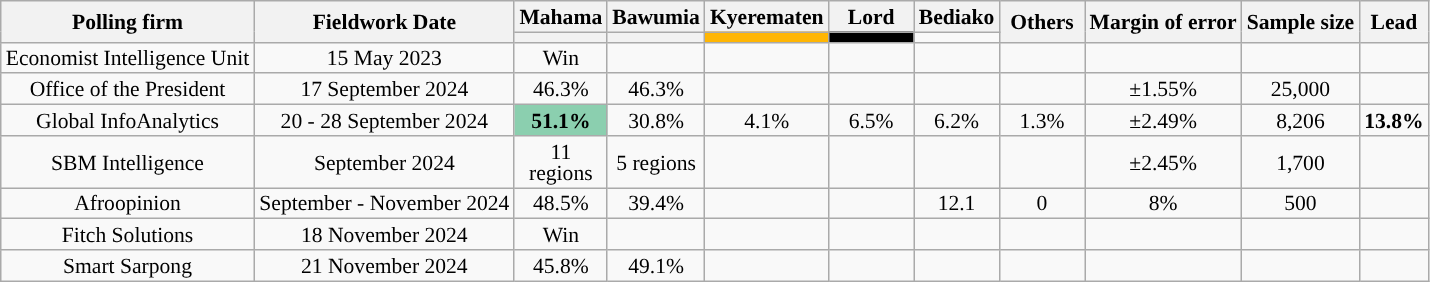<table class="wikitable sortable mw-datatable" style="text-align:center;font-size:90%;line-height:14px">
<tr>
<th rowspan="2">Polling firm</th>
<th rowspan="2">Fieldwork Date</th>
<th style="width:50px;">Mahama</th>
<th style="width:50px;">Bawumia</th>
<th style="width:50px;">Kyerematen</th>
<th style="width:50px;">Lord</th>
<th style="width:50px;">Bediako</th>
<th rowspan="2" style="width:50px;">Others</th>
<th rowspan="2">Margin of error</th>
<th rowspan="2">Sample size</th>
<th rowspan="2" style="width:20px;">Lead</th>
</tr>
<tr class="sorttop">
<th style="background:"></th>
<th style="background:"></th>
<th style="background:#FFB603;"></th>
<th style="background:#000000;"></th>
</tr>
<tr>
<td>Economist Intelligence Unit</td>
<td>15 May 2023</td>
<td>Win</td>
<td></td>
<td></td>
<td></td>
<td></td>
<td></td>
<td></td>
<td></td>
<td></td>
</tr>
<tr>
<td>Office of the President</td>
<td>17 September 2024</td>
<td>46.3%</td>
<td>46.3%</td>
<td></td>
<td></td>
<td></td>
<td></td>
<td>±1.55%</td>
<td>25,000</td>
<td></td>
</tr>
<tr>
<td>Global InfoAnalytics</td>
<td>20 - 28 September 2024</td>
<td style="background:#8BCFAF;"><strong>51.1%</strong></td>
<td>30.8%</td>
<td>4.1%</td>
<td>6.5%</td>
<td>6.2%</td>
<td>1.3%</td>
<td>±2.49%</td>
<td>8,206</td>
<td style="background: "><strong>13.8%</strong></td>
</tr>
<tr>
<td>SBM Intelligence</td>
<td>September 2024</td>
<td>11 regions</td>
<td>5 regions</td>
<td></td>
<td></td>
<td></td>
<td></td>
<td>±2.45%</td>
<td>1,700</td>
<td></td>
</tr>
<tr>
<td>Afroopinion</td>
<td>September - November 2024</td>
<td>48.5%</td>
<td>39.4%</td>
<td></td>
<td></td>
<td>12.1</td>
<td>0</td>
<td>8%</td>
<td>500</td>
<td></td>
</tr>
<tr>
<td>Fitch Solutions</td>
<td>18 November 2024</td>
<td>Win</td>
<td></td>
<td></td>
<td></td>
<td></td>
<td></td>
<td></td>
<td></td>
<td></td>
</tr>
<tr>
<td>Smart Sarpong</td>
<td>21 November 2024</td>
<td>45.8%</td>
<td>49.1%</td>
<td></td>
<td></td>
<td></td>
<td></td>
<td></td>
<td></td>
<td></td>
</tr>
</table>
